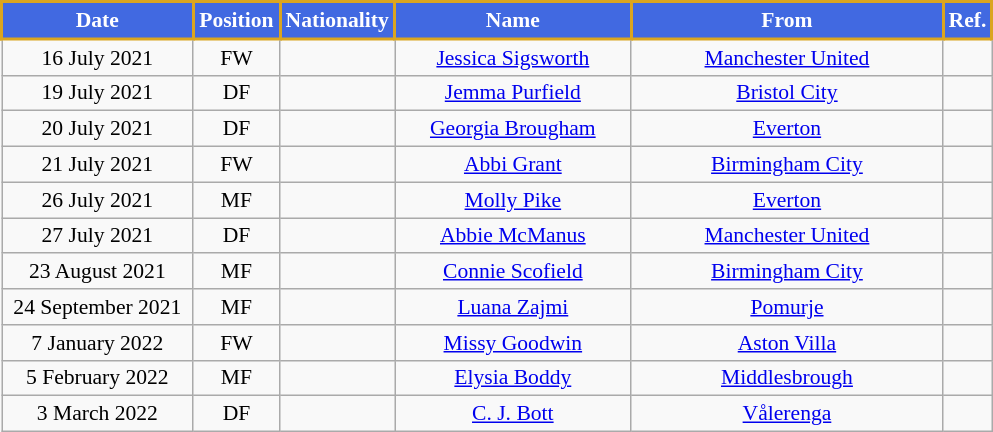<table class="wikitable" style="text-align:center; font-size:90%; ">
<tr>
<th style="background:royalblue;;color:white;border:2px solid #DAA520; width:120px;">Date</th>
<th style="background:royalblue;color:white;border:2px solid #DAA520; width:50px;">Position</th>
<th style="background:royalblue;color:white;border:2px solid #DAA520; width:50px;">Nationality</th>
<th style="background:royalblue;color:white;border:2px solid #DAA520; width:150px;">Name</th>
<th style="background:royalblue;color:white;border:2px solid #DAA520; width:200px;">From</th>
<th style="background:royalblue;color:white;border:2px solid #DAA520; width:25px;">Ref.</th>
</tr>
<tr>
<td>16 July 2021</td>
<td>FW</td>
<td></td>
<td><a href='#'>Jessica Sigsworth</a></td>
<td> <a href='#'>Manchester United</a></td>
<td></td>
</tr>
<tr>
<td>19 July 2021</td>
<td>DF</td>
<td></td>
<td><a href='#'>Jemma Purfield</a></td>
<td> <a href='#'>Bristol City</a></td>
<td></td>
</tr>
<tr>
<td>20 July 2021</td>
<td>DF</td>
<td></td>
<td><a href='#'>Georgia Brougham</a></td>
<td> <a href='#'>Everton</a></td>
<td></td>
</tr>
<tr>
<td>21 July 2021</td>
<td>FW</td>
<td></td>
<td><a href='#'>Abbi Grant</a></td>
<td> <a href='#'>Birmingham City</a></td>
<td></td>
</tr>
<tr>
<td>26 July 2021</td>
<td>MF</td>
<td></td>
<td><a href='#'>Molly Pike</a></td>
<td> <a href='#'>Everton</a></td>
<td></td>
</tr>
<tr>
<td>27 July 2021</td>
<td>DF</td>
<td></td>
<td><a href='#'>Abbie McManus</a></td>
<td> <a href='#'>Manchester United</a></td>
<td></td>
</tr>
<tr>
<td>23 August 2021</td>
<td>MF</td>
<td></td>
<td><a href='#'>Connie Scofield</a></td>
<td> <a href='#'>Birmingham City</a></td>
<td></td>
</tr>
<tr>
<td>24 September 2021</td>
<td>MF</td>
<td></td>
<td><a href='#'>Luana Zajmi</a></td>
<td> <a href='#'>Pomurje</a></td>
<td></td>
</tr>
<tr>
<td>7 January 2022</td>
<td>FW</td>
<td></td>
<td><a href='#'>Missy Goodwin</a></td>
<td> <a href='#'>Aston Villa</a></td>
<td></td>
</tr>
<tr>
<td>5 February 2022</td>
<td>MF</td>
<td></td>
<td><a href='#'>Elysia Boddy</a></td>
<td> <a href='#'>Middlesbrough</a></td>
<td></td>
</tr>
<tr>
<td>3 March 2022</td>
<td>DF</td>
<td></td>
<td><a href='#'>C. J. Bott</a></td>
<td> <a href='#'>Vålerenga</a></td>
<td></td>
</tr>
</table>
